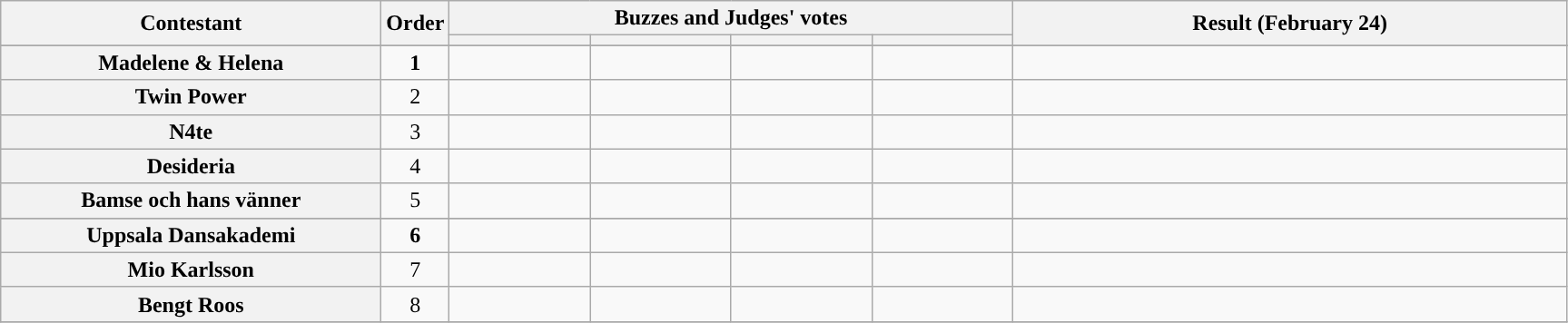<table class="wikitable plainrowheaders sortable" style="text-align:center;">
<tr>
<th scope="col" rowspan="2" class="unsortable" style="width:17em;">Contestant</th>
<th scope="col" rowspan="2" style="width:1em;">Order</th>
<th scope="col" colspan="4" class="unsortable" style="width:24em;">Buzzes and Judges' votes</th>
<th scope="col" rowspan="2" style="width:25em;">Result (February 24)</th>
</tr>
<tr>
<th scope="col" class="unsortable" style="width:6em;"></th>
<th scope="col" class="unsortable" style="width:6em;"></th>
<th scope="col" class="unsortable" style="width:6em;"></th>
<th scope="col" class="unsortable" style="width:6em;"></th>
</tr>
<tr>
</tr>
<tr -style="background:NavajoWhite">
<th scope="row"><strong>Madelene & Helena</strong></th>
<td><strong>1</strong></td>
<td style="text-align:center;"></td>
<td style="text-align:center;"></td>
<td style="text-align:center;"></td>
<td style="text-align:center;"></td>
<td></td>
</tr>
<tr>
<th scope="row">Twin Power</th>
<td>2</td>
<td style="text-align:center;"></td>
<td style="text-align:center;"></td>
<td style="text-align:center;"></td>
<td style="text-align:center;"></td>
<td></td>
</tr>
<tr>
<th scope="row">N4te</th>
<td>3</td>
<td style="text-align:center;"></td>
<td style="text-align:center;"></td>
<td style="text-align:center;"></td>
<td style="text-align:center;"></td>
<td></td>
</tr>
<tr>
<th scope="row">Desideria</th>
<td>4</td>
<td style="text-align:center;"></td>
<td style="text-align:center;"></td>
<td style="text-align:center;"></td>
<td style="text-align:center;"></td>
<td></td>
</tr>
<tr>
<th scope="row">Bamse och hans vänner</th>
<td>5</td>
<td style="text-align:center;"></td>
<td style="text-align:center;"></td>
<td style="text-align:center;"></td>
<td style="text-align:center;"></td>
<td></td>
</tr>
<tr>
</tr>
<tr -style="background:NavajoWhite">
<th scope="row"><strong>Uppsala Dansakademi</strong></th>
<td><strong>6</strong></td>
<td style="text-align:center;"></td>
<td style="text-align:center;"></td>
<td style="text-align:center;"></td>
<td style="text-align:center;"></td>
<td></td>
</tr>
<tr>
<th scope="row">Mio Karlsson</th>
<td>7</td>
<td style="text-align:center;"></td>
<td style="text-align:center;"></td>
<td style="text-align:center;"></td>
<td style="text-align:center;"></td>
<td></td>
</tr>
<tr>
<th scope="row">Bengt Roos</th>
<td>8</td>
<td style="text-align:center;"></td>
<td style="text-align:center;"></td>
<td style="text-align:center;"></td>
<td style="text-align:center;"></td>
<td></td>
</tr>
<tr>
</tr>
</table>
